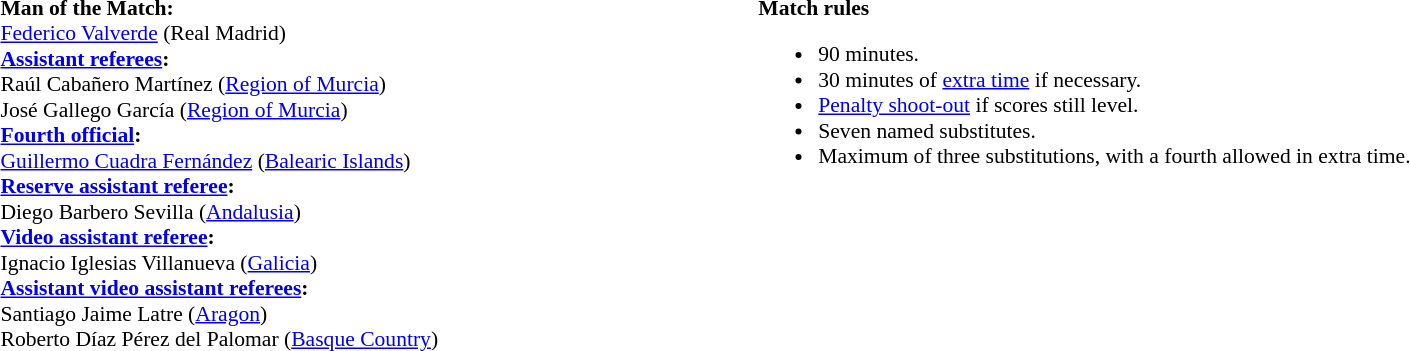<table style="width:100%; font-size:90%;">
<tr>
<td style="width:40%; vertical-align:top;"><br><strong>Man of the Match:</strong>
<br><a href='#'>Federico Valverde</a> (Real Madrid)<br><strong><a href='#'>Assistant referees</a>:</strong>
<br>Raúl Cabañero Martínez (<a href='#'>Region of Murcia</a>)
<br>José Gallego García (<a href='#'>Region of Murcia</a>)
<br><strong><a href='#'>Fourth official</a>:</strong>
<br><a href='#'>Guillermo Cuadra Fernández</a> (<a href='#'>Balearic Islands</a>)
<br><strong><a href='#'>Reserve assistant referee</a>:</strong>
<br>Diego Barbero Sevilla (<a href='#'>Andalusia</a>)
<br><strong><a href='#'>Video assistant referee</a>:</strong>
<br>Ignacio Iglesias Villanueva (<a href='#'>Galicia</a>)
<br><strong><a href='#'>Assistant video assistant referees</a>:</strong>
<br>Santiago Jaime Latre (<a href='#'>Aragon</a>)
<br>Roberto Díaz Pérez del Palomar (<a href='#'>Basque Country</a>)</td>
<td style="width:60%; vertical-align:top;"><br><strong>Match rules</strong><ul><li>90 minutes.</li><li>30 minutes of <a href='#'>extra time</a> if necessary.</li><li><a href='#'>Penalty shoot-out</a> if scores still level.</li><li>Seven named substitutes.</li><li>Maximum of three substitutions, with a fourth allowed in extra time.</li></ul></td>
</tr>
</table>
